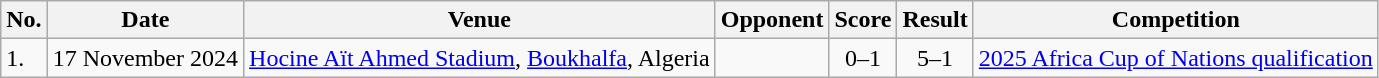<table class="wikitable" style="font-size:100%;">
<tr>
<th>No.</th>
<th>Date</th>
<th>Venue</th>
<th>Opponent</th>
<th>Score</th>
<th>Result</th>
<th>Competition</th>
</tr>
<tr>
<td>1.</td>
<td>17 November 2024</td>
<td><a href='#'>Hocine Aït Ahmed Stadium</a>, <a href='#'>Boukhalfa</a>, Algeria</td>
<td></td>
<td align=center>0–1</td>
<td align=center>5–1</td>
<td><a href='#'>2025 Africa Cup of Nations qualification</a></td>
</tr>
</table>
